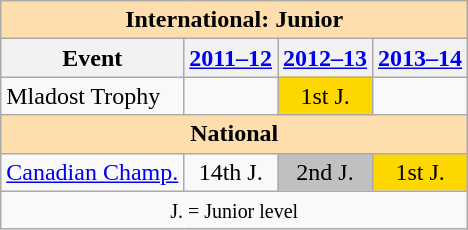<table class="wikitable" style="text-align:center">
<tr>
<th style="background-color: #ffdead; " colspan=4 align=center>International: Junior</th>
</tr>
<tr>
<th>Event</th>
<th><a href='#'>2011–12</a></th>
<th><a href='#'>2012–13</a></th>
<th><a href='#'>2013–14</a></th>
</tr>
<tr>
<td align=left>Mladost Trophy</td>
<td></td>
<td bgcolor=gold>1st J.</td>
<td></td>
</tr>
<tr>
<th style="background-color: #ffdead; " colspan=4 align=center>National</th>
</tr>
<tr>
<td align=left><a href='#'>Canadian Champ.</a></td>
<td>14th J.</td>
<td bgcolor=silver>2nd J.</td>
<td bgcolor=gold>1st J.</td>
</tr>
<tr>
<td colspan=4 align=center><small> J. = Junior level </small></td>
</tr>
</table>
